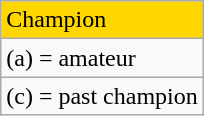<table class="wikitable">
<tr style="background:gold">
<td>Champion</td>
</tr>
<tr>
<td>(a) = amateur</td>
</tr>
<tr>
<td>(c) = past champion</td>
</tr>
</table>
